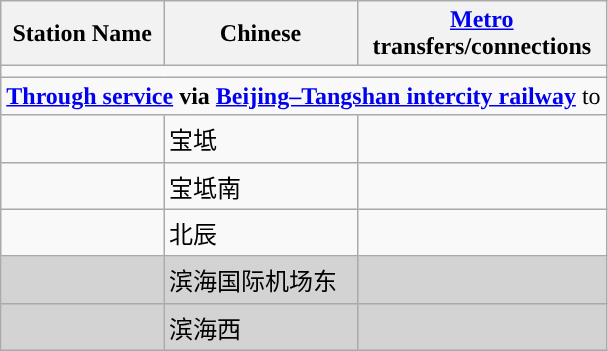<table class="wikitable">
<tr>
<th>Station Name</th>
<th>Chinese<br>
</th>
<th><a href='#'>Metro</a><br>transfers/connections<br></th>
</tr>
<tr style="background:#">
<td colspan = "11"></td>
</tr>
<tr>
<td colspan = "6" align= "center"><strong><a href='#'>Through service</a> via <a href='#'>Beijing–Tangshan intercity railway</a></strong> to </td>
</tr>
<tr>
<td></td>
<td>宝坻</td>
<td></td>
</tr>
<tr>
<td></td>
<td>宝坻南</td>
<td></td>
</tr>
<tr>
<td></td>
<td>北辰</td>
<td></td>
</tr>
<tr bgcolor="lightgrey">
<td></td>
<td>滨海国际机场东</td>
<td></td>
</tr>
<tr bgcolor="lightgrey">
<td></td>
<td>滨海西</td>
<td></td>
</tr>
</table>
